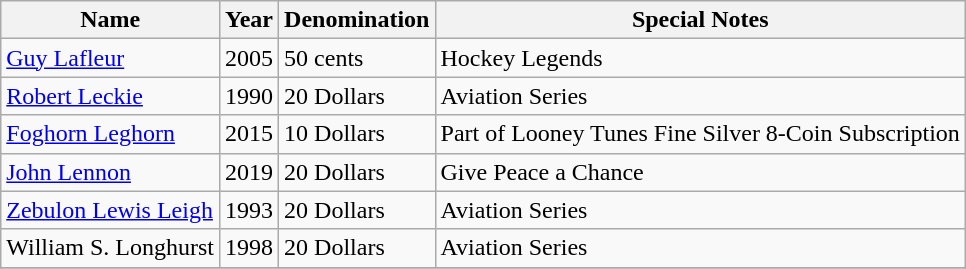<table class="wikitable">
<tr>
<th>Name</th>
<th>Year</th>
<th>Denomination</th>
<th>Special Notes</th>
</tr>
<tr>
<td><a href='#'>Guy Lafleur</a></td>
<td>2005</td>
<td>50 cents</td>
<td>Hockey Legends</td>
</tr>
<tr>
<td><a href='#'>Robert Leckie</a></td>
<td>1990</td>
<td>20 Dollars</td>
<td>Aviation Series</td>
</tr>
<tr>
<td><a href='#'>Foghorn Leghorn</a></td>
<td>2015</td>
<td>10 Dollars</td>
<td>Part of Looney Tunes Fine Silver 8-Coin Subscription</td>
</tr>
<tr>
<td><a href='#'>John Lennon</a></td>
<td>2019</td>
<td>20 Dollars</td>
<td>Give Peace a Chance</td>
</tr>
<tr>
<td><a href='#'>Zebulon Lewis Leigh</a></td>
<td>1993</td>
<td>20 Dollars</td>
<td>Aviation Series</td>
</tr>
<tr>
<td>William S. Longhurst </td>
<td>1998</td>
<td>20 Dollars</td>
<td>Aviation Series</td>
</tr>
<tr>
</tr>
</table>
